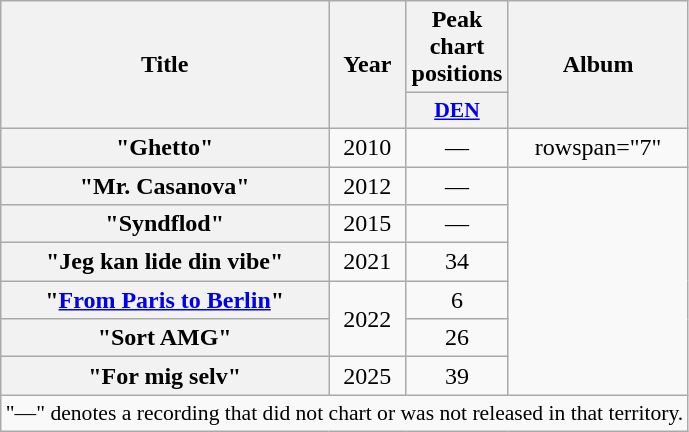<table class="wikitable plainrowheaders" style="text-align:center;">
<tr>
<th scope="col" rowspan="2">Title</th>
<th scope="col" rowspan="2">Year</th>
<th scope="col" colspan="1">Peak chart positions</th>
<th scope="col" rowspan="2">Album</th>
</tr>
<tr>
<th scope="col" style="width:2.5em;font-size:90%;"><a href='#'>DEN</a><br></th>
</tr>
<tr>
<th scope="row">"Ghetto"<br></th>
<td>2010</td>
<td>—</td>
<td>rowspan="7" </td>
</tr>
<tr>
<th scope="row">"Mr. Casanova"<br></th>
<td>2012</td>
<td>—</td>
</tr>
<tr>
<th scope="row">"Syndflod"<br></th>
<td>2015</td>
<td>—</td>
</tr>
<tr>
<th scope="row">"Jeg kan lide din vibe"<br></th>
<td>2021</td>
<td>34<br></td>
</tr>
<tr>
<th scope="row">"<a href='#'>From Paris to Berlin</a>"<br></th>
<td rowspan="2">2022</td>
<td>6<br></td>
</tr>
<tr>
<th scope="row">"Sort AMG"<br></th>
<td>26<br></td>
</tr>
<tr>
<th scope="row">"For mig selv"<br></th>
<td>2025</td>
<td>39<br></td>
</tr>
<tr>
<td colspan="11" style="font-size:90%">"—" denotes a recording that did not chart or was not released in that territory.</td>
</tr>
</table>
